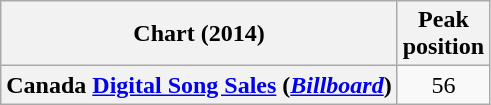<table class="wikitable plainrowheaders" style="text-align:center">
<tr>
<th scope="col">Chart (2014)</th>
<th scope="col">Peak<br>position</th>
</tr>
<tr>
<th scope="row">Canada <a href='#'>Digital Song Sales</a> (<em><a href='#'>Billboard</a></em>)</th>
<td>56</td>
</tr>
</table>
